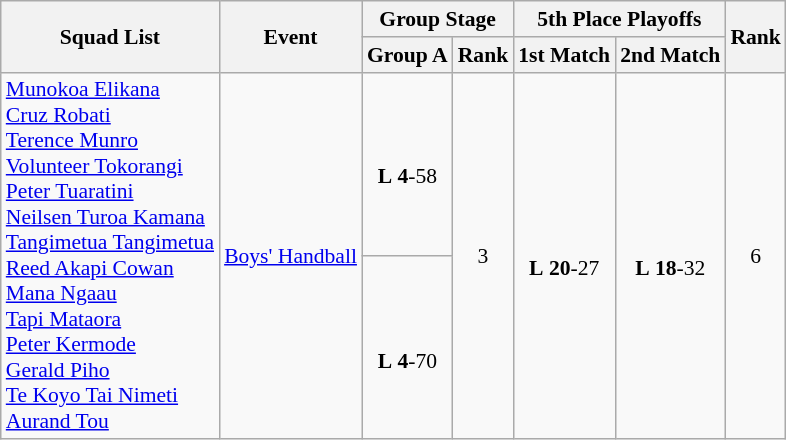<table class=wikitable style="font-size:90%">
<tr>
<th rowspan=2>Squad List</th>
<th rowspan=2>Event</th>
<th colspan=2>Group Stage</th>
<th colspan=2>5th Place Playoffs</th>
<th rowspan=2>Rank</th>
</tr>
<tr>
<th>Group A</th>
<th>Rank</th>
<th>1st Match</th>
<th>2nd Match</th>
</tr>
<tr>
<td rowspan=2><a href='#'>Munokoa Elikana</a><br><a href='#'>Cruz Robati</a><br><a href='#'>Terence Munro</a><br><a href='#'>Volunteer Tokorangi</a><br><a href='#'>Peter Tuaratini</a><br><a href='#'>Neilsen Turoa Kamana</a><br><a href='#'>Tangimetua Tangimetua</a><br><a href='#'>Reed Akapi Cowan</a><br><a href='#'>Mana Ngaau</a><br><a href='#'>Tapi Mataora</a><br><a href='#'>Peter Kermode</a><br><a href='#'>Gerald Piho</a><br><a href='#'>Te Koyo Tai Nimeti</a><br><a href='#'>Aurand Tou</a></td>
<td rowspan=2><a href='#'>Boys' Handball</a></td>
<td align=center><br> <strong>L</strong> <strong>4</strong>-58</td>
<td rowspan="2" style="text-align:center;">3</td>
<td rowspan="2" style="text-align:center;"><br> <strong>L</strong> <strong>20</strong>-27</td>
<td rowspan="2" style="text-align:center;"><br> <strong>L</strong> <strong>18</strong>-32</td>
<td rowspan="2" style="text-align:center;">6</td>
</tr>
<tr>
<td align=center><br> <strong>L</strong> <strong>4</strong>-70</td>
</tr>
</table>
